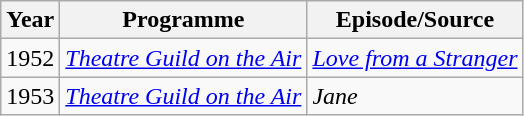<table class="wikitable">
<tr>
<th>Year</th>
<th>Programme</th>
<th>Episode/Source</th>
</tr>
<tr>
<td>1952</td>
<td><em><a href='#'>Theatre Guild on the Air</a></em></td>
<td><em><a href='#'>Love from a Stranger</a></em></td>
</tr>
<tr>
<td>1953</td>
<td><em><a href='#'>Theatre Guild on the Air</a></em></td>
<td><em>Jane</em></td>
</tr>
</table>
